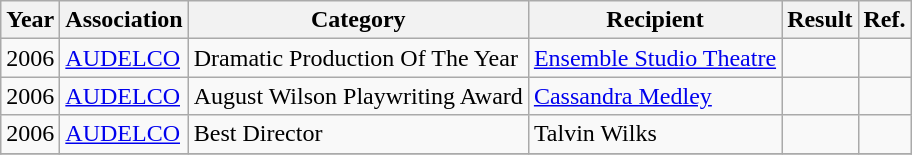<table class="wikitable sortable">
<tr>
<th>Year</th>
<th>Association</th>
<th>Category</th>
<th>Recipient</th>
<th>Result</th>
<th class=unsortable>Ref.</th>
</tr>
<tr>
<td>2006</td>
<td><a href='#'>AUDELCO</a></td>
<td>Dramatic Production Of The Year</td>
<td><a href='#'>Ensemble Studio Theatre</a></td>
<td></td>
<td></td>
</tr>
<tr>
<td>2006</td>
<td><a href='#'>AUDELCO</a></td>
<td>August Wilson Playwriting Award</td>
<td><a href='#'>Cassandra Medley</a></td>
<td></td>
<td></td>
</tr>
<tr>
<td>2006</td>
<td><a href='#'>AUDELCO</a></td>
<td>Best Director</td>
<td>Talvin Wilks</td>
<td></td>
<td></td>
</tr>
<tr>
</tr>
</table>
